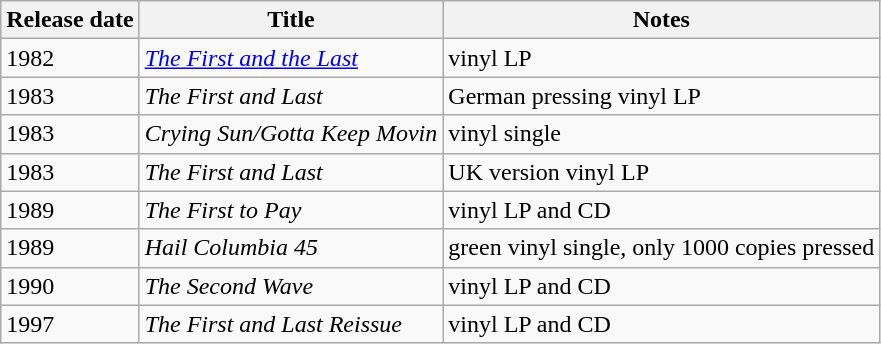<table class="wikitable">
<tr>
<th>Release date</th>
<th>Title</th>
<th>Notes</th>
</tr>
<tr>
<td>1982</td>
<td><em><a href='#'>The First and the Last</a></em></td>
<td>vinyl LP</td>
</tr>
<tr>
<td>1983</td>
<td><em>The First and Last</em></td>
<td>German pressing vinyl LP</td>
</tr>
<tr>
<td>1983</td>
<td><em>Crying Sun/Gotta Keep Movin</em></td>
<td>vinyl single</td>
</tr>
<tr>
<td>1983</td>
<td><em>The First and Last</em></td>
<td>UK version vinyl LP</td>
</tr>
<tr>
<td>1989</td>
<td><em>The First to Pay</em></td>
<td>vinyl LP and CD</td>
</tr>
<tr>
<td>1989</td>
<td><em>Hail Columbia 45</em></td>
<td>green vinyl single, only 1000 copies pressed</td>
</tr>
<tr>
<td>1990</td>
<td><em>The Second Wave</em></td>
<td>vinyl LP and CD</td>
</tr>
<tr>
<td>1997</td>
<td><em>The First and Last Reissue</em></td>
<td>vinyl LP and CD</td>
</tr>
</table>
